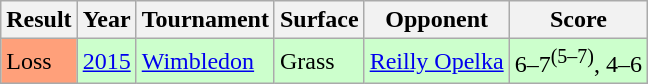<table class="sortable wikitable">
<tr>
<th>Result</th>
<th>Year</th>
<th>Tournament</th>
<th>Surface</th>
<th>Opponent</th>
<th class="unsortable">Score</th>
</tr>
<tr style="background:#CCFFCC;">
<td style="background:#ffa07a;">Loss</td>
<td><a href='#'>2015</a></td>
<td><a href='#'>Wimbledon</a></td>
<td>Grass</td>
<td> <a href='#'>Reilly Opelka</a></td>
<td>6–7<sup>(5–7)</sup>, 4–6</td>
</tr>
</table>
